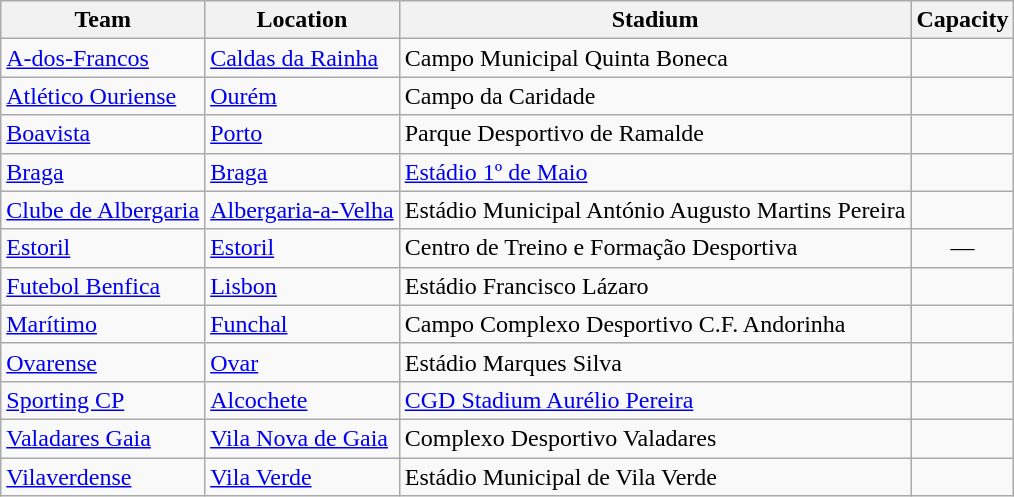<table class="wikitable sortable">
<tr>
<th>Team</th>
<th>Location</th>
<th>Stadium</th>
<th>Capacity</th>
</tr>
<tr>
<td><a href='#'>A-dos-Francos</a></td>
<td><a href='#'>Caldas da Rainha</a></td>
<td>Campo Municipal Quinta Boneca</td>
<td style="text-align:center"></td>
</tr>
<tr>
<td><a href='#'>Atlético Ouriense</a></td>
<td><a href='#'>Ourém</a></td>
<td>Campo da Caridade</td>
<td style="text-align:center"></td>
</tr>
<tr>
<td><a href='#'>Boavista</a></td>
<td><a href='#'>Porto</a></td>
<td>Parque Desportivo de Ramalde</td>
<td style="text-align:center"></td>
</tr>
<tr>
<td><a href='#'>Braga</a></td>
<td><a href='#'>Braga</a></td>
<td><a href='#'>Estádio 1º de Maio</a></td>
<td style="text-align:center"></td>
</tr>
<tr>
<td><a href='#'>Clube de Albergaria</a></td>
<td><a href='#'>Albergaria-a-Velha</a></td>
<td>Estádio Municipal António Augusto Martins Pereira</td>
<td style="text-align:center"></td>
</tr>
<tr>
<td><a href='#'>Estoril</a></td>
<td><a href='#'>Estoril</a></td>
<td>Centro de Treino e Formação Desportiva</td>
<td style="text-align:center">—</td>
</tr>
<tr>
<td><a href='#'>Futebol Benfica</a></td>
<td><a href='#'>Lisbon</a></td>
<td>Estádio Francisco Lázaro</td>
<td style="text-align:center"></td>
</tr>
<tr>
<td><a href='#'>Marítimo</a></td>
<td><a href='#'>Funchal</a></td>
<td>Campo Complexo Desportivo C.F. Andorinha</td>
<td style="text-align:center"></td>
</tr>
<tr>
<td><a href='#'>Ovarense</a></td>
<td><a href='#'>Ovar</a></td>
<td>Estádio Marques Silva</td>
<td style="text-align:center"></td>
</tr>
<tr>
<td><a href='#'>Sporting CP</a></td>
<td><a href='#'>Alcochete</a></td>
<td><a href='#'>CGD Stadium Aurélio Pereira</a></td>
<td style="text-align:center"></td>
</tr>
<tr>
<td><a href='#'>Valadares Gaia</a></td>
<td><a href='#'>Vila Nova de Gaia</a></td>
<td>Complexo Desportivo Valadares</td>
<td style="text-align:center"></td>
</tr>
<tr>
<td><a href='#'>Vilaverdense</a></td>
<td><a href='#'>Vila Verde</a></td>
<td>Estádio Municipal de Vila Verde</td>
<td style="text-align:center"></td>
</tr>
</table>
